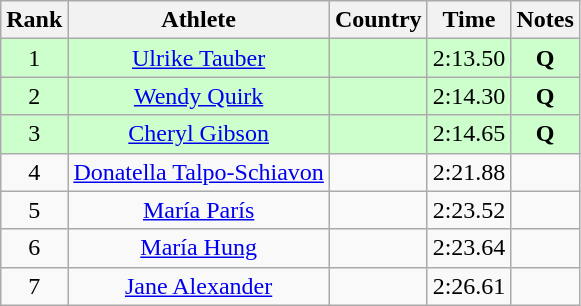<table class="wikitable sortable" style="text-align:center">
<tr>
<th>Rank</th>
<th>Athlete</th>
<th>Country</th>
<th>Time</th>
<th>Notes</th>
</tr>
<tr bgcolor=ccffcc>
<td>1</td>
<td><a href='#'>Ulrike Tauber</a></td>
<td align=left></td>
<td>2:13.50</td>
<td><strong>Q </strong></td>
</tr>
<tr bgcolor=ccffcc>
<td>2</td>
<td><a href='#'>Wendy Quirk</a></td>
<td align=left></td>
<td>2:14.30</td>
<td><strong>Q </strong></td>
</tr>
<tr bgcolor=ccffcc>
<td>3</td>
<td><a href='#'>Cheryl Gibson</a></td>
<td align=left></td>
<td>2:14.65</td>
<td><strong>Q </strong></td>
</tr>
<tr>
<td>4</td>
<td><a href='#'>Donatella Talpo-Schiavon</a></td>
<td align=left></td>
<td>2:21.88</td>
<td><strong> </strong></td>
</tr>
<tr>
<td>5</td>
<td><a href='#'>María París</a></td>
<td align=left></td>
<td>2:23.52</td>
<td><strong> </strong></td>
</tr>
<tr>
<td>6</td>
<td><a href='#'>María Hung</a></td>
<td align=left></td>
<td>2:23.64</td>
<td><strong> </strong></td>
</tr>
<tr>
<td>7</td>
<td><a href='#'>Jane Alexander</a></td>
<td align=left></td>
<td>2:26.61</td>
<td><strong> </strong></td>
</tr>
</table>
